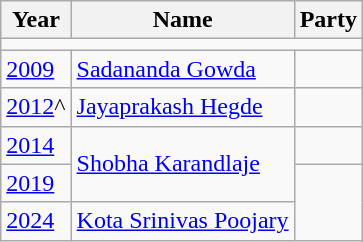<table class="wikitable sortable">
<tr>
<th>Year</th>
<th>Name</th>
<th colspan="2">Party</th>
</tr>
<tr>
<td colspan="4"></td>
</tr>
<tr>
<td><a href='#'>2009</a></td>
<td><a href='#'>Sadananda Gowda</a></td>
<td></td>
</tr>
<tr>
<td><a href='#'>2012</a>^</td>
<td><a href='#'>Jayaprakash Hegde</a></td>
<td></td>
</tr>
<tr>
<td><a href='#'>2014</a></td>
<td rowspan="2"><a href='#'>Shobha Karandlaje</a></td>
<td></td>
</tr>
<tr>
<td><a href='#'>2019</a></td>
</tr>
<tr>
<td><a href='#'>2024</a></td>
<td><a href='#'>Kota Srinivas Poojary</a></td>
</tr>
</table>
